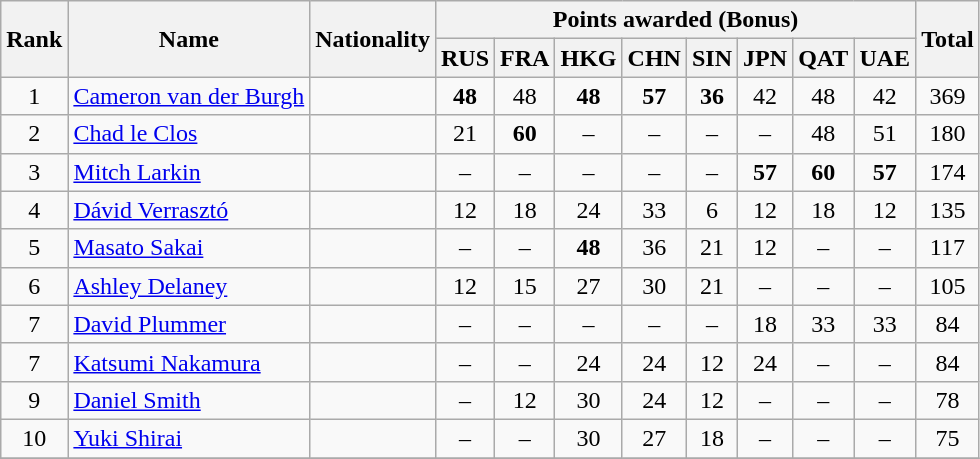<table class="wikitable" style="text-align:center;">
<tr>
<th rowspan="2">Rank</th>
<th rowspan="2">Name</th>
<th rowspan="2">Nationality</th>
<th colspan="8">Points awarded (Bonus)</th>
<th rowspan="2">Total</th>
</tr>
<tr>
<th>RUS</th>
<th>FRA</th>
<th>HKG</th>
<th>CHN</th>
<th>SIN</th>
<th>JPN</th>
<th>QAT</th>
<th>UAE</th>
</tr>
<tr>
<td>1</td>
<td style="text-align:left;"><a href='#'>Cameron van der Burgh</a></td>
<td style="text-align:left;"></td>
<td><strong>48</strong></td>
<td>48</td>
<td><strong>48</strong></td>
<td><strong>57</strong></td>
<td><strong>36</strong></td>
<td>42</td>
<td>48</td>
<td>42</td>
<td>369</td>
</tr>
<tr>
<td>2</td>
<td style="text-align:left;"><a href='#'>Chad le Clos</a></td>
<td style="text-align:left;"></td>
<td>21</td>
<td><strong>60</strong></td>
<td>–</td>
<td>–</td>
<td>–</td>
<td>–</td>
<td>48</td>
<td>51</td>
<td>180</td>
</tr>
<tr>
<td>3</td>
<td style="text-align:left;"><a href='#'>Mitch Larkin</a></td>
<td style="text-align:left;"></td>
<td>–</td>
<td>–</td>
<td>–</td>
<td>–</td>
<td>–</td>
<td><strong>57</strong></td>
<td><strong>60</strong></td>
<td><strong>57</strong></td>
<td>174</td>
</tr>
<tr>
<td>4</td>
<td style="text-align:left;"><a href='#'>Dávid Verrasztó</a></td>
<td style="text-align:left;"></td>
<td>12</td>
<td>18</td>
<td>24</td>
<td>33</td>
<td>6</td>
<td>12</td>
<td>18</td>
<td>12</td>
<td>135</td>
</tr>
<tr>
<td>5</td>
<td style="text-align:left;"><a href='#'>Masato Sakai</a></td>
<td style="text-align:left;"></td>
<td>–</td>
<td>–</td>
<td><strong>48</strong></td>
<td>36</td>
<td>21</td>
<td>12</td>
<td>–</td>
<td>–</td>
<td>117</td>
</tr>
<tr>
<td>6</td>
<td style="text-align:left;"><a href='#'>Ashley Delaney</a></td>
<td style="text-align:left;"></td>
<td>12</td>
<td>15</td>
<td>27</td>
<td>30</td>
<td>21</td>
<td>–</td>
<td>–</td>
<td>–</td>
<td>105</td>
</tr>
<tr>
<td>7</td>
<td style="text-align:left;"><a href='#'>David Plummer</a></td>
<td style="text-align:left;"></td>
<td>–</td>
<td>–</td>
<td>–</td>
<td>–</td>
<td>–</td>
<td>18</td>
<td>33</td>
<td>33</td>
<td>84</td>
</tr>
<tr>
<td>7</td>
<td style="text-align:left;"><a href='#'>Katsumi Nakamura</a></td>
<td style="text-align:left;"></td>
<td>–</td>
<td>–</td>
<td>24</td>
<td>24</td>
<td>12</td>
<td>24</td>
<td>–</td>
<td>–</td>
<td>84</td>
</tr>
<tr>
<td>9</td>
<td style="text-align:left;"><a href='#'>Daniel Smith</a></td>
<td style="text-align:left;"></td>
<td>–</td>
<td>12</td>
<td>30</td>
<td>24</td>
<td>12</td>
<td>–</td>
<td>–</td>
<td>–</td>
<td>78</td>
</tr>
<tr>
<td>10</td>
<td style="text-align:left;"><a href='#'>Yuki Shirai</a></td>
<td style="text-align:left;"></td>
<td>–</td>
<td>–</td>
<td>30</td>
<td>27</td>
<td>18</td>
<td>–</td>
<td>–</td>
<td>–</td>
<td>75</td>
</tr>
<tr>
</tr>
</table>
